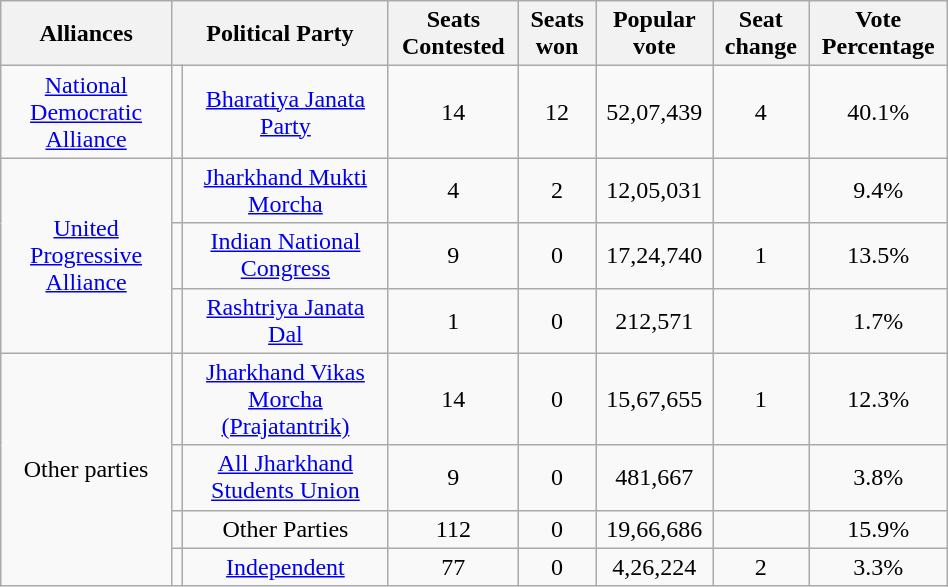<table class="wikitable " width="50%" style="text-align:center">
<tr>
<th>Alliances</th>
<th colspan="2">Political Party</th>
<th>Seats Contested</th>
<th>Seats won</th>
<th>Popular vote</th>
<th>Seat change</th>
<th>Vote Percentage</th>
</tr>
<tr>
<td rowspan="1"><a href='#'>National Democratic Alliance</a></td>
<td></td>
<td><a href='#'>Bharatiya Janata Party</a></td>
<td>14</td>
<td>12</td>
<td>52,07,439</td>
<td> 4</td>
<td>40.1%</td>
</tr>
<tr>
<td rowspan="3"><a href='#'>United Progressive Alliance</a></td>
<td></td>
<td><a href='#'>Jharkhand Mukti Morcha</a></td>
<td>4</td>
<td>2</td>
<td>12,05,031</td>
<td></td>
<td>9.4%</td>
</tr>
<tr>
<td></td>
<td><a href='#'>Indian National Congress</a></td>
<td>9</td>
<td>0</td>
<td>17,24,740</td>
<td> 1</td>
<td>13.5%</td>
</tr>
<tr>
<td></td>
<td><a href='#'>Rashtriya Janata Dal</a></td>
<td>1</td>
<td>0</td>
<td>212,571</td>
<td></td>
<td>1.7%</td>
</tr>
<tr>
<td rowspan="4">Other parties</td>
<td></td>
<td><a href='#'>Jharkhand Vikas Morcha (Prajatantrik)</a></td>
<td>14</td>
<td>0</td>
<td>15,67,655</td>
<td> 1</td>
<td>12.3%</td>
</tr>
<tr>
<td></td>
<td><a href='#'>All Jharkhand Students Union</a></td>
<td>9</td>
<td>0</td>
<td>481,667</td>
<td></td>
<td>3.8%</td>
</tr>
<tr>
<td></td>
<td>Other Parties</td>
<td>112</td>
<td>0</td>
<td>19,66,686</td>
<td></td>
<td>15.9%</td>
</tr>
<tr>
<td></td>
<td><a href='#'>Independent</a></td>
<td>77</td>
<td>0</td>
<td>4,26,224</td>
<td> 2</td>
<td>3.3%</td>
</tr>
</table>
